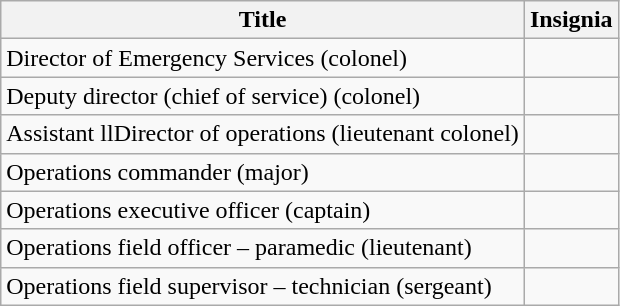<table class="wikitable">
<tr>
<th>Title</th>
<th>Insignia</th>
</tr>
<tr>
<td>Director of Emergency Services (colonel)</td>
<td></td>
</tr>
<tr in charge of EMS>
<td>Deputy director (chief of service) (colonel)</td>
<td></td>
</tr>
<tr>
<td>Assistant llDirector of operations (lieutenant colonel)</td>
<td></td>
</tr>
<tr>
<td>Operations commander (major)</td>
<td></td>
</tr>
<tr>
<td>Operations executive officer (captain)</td>
<td></td>
</tr>
<tr>
<td>Operations field officer – paramedic (lieutenant)</td>
<td></td>
</tr>
<tr>
<td>Operations field supervisor – technician (sergeant)</td>
<td></td>
</tr>
</table>
